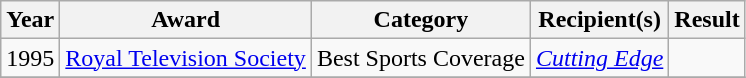<table class="wikitable sortable">
<tr>
<th>Year</th>
<th>Award</th>
<th>Category</th>
<th>Recipient(s)</th>
<th>Result</th>
</tr>
<tr>
<td rowspan="1">1995</td>
<td><a href='#'>Royal Television Society</a></td>
<td>Best Sports Coverage</td>
<td><em><a href='#'>Cutting Edge</a></em></td>
<td></td>
</tr>
<tr>
</tr>
</table>
